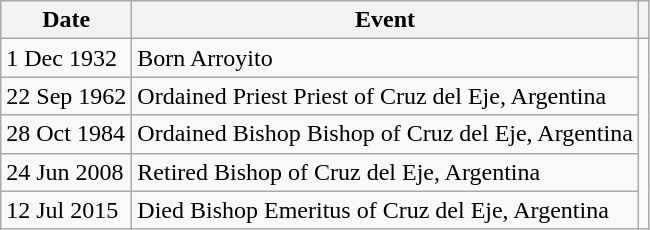<table class="wikitable">
<tr>
<th>Date</th>
<th>Event</th>
<th></th>
</tr>
<tr>
<td>1 Dec 1932</td>
<td>Born Arroyito</td>
</tr>
<tr>
<td>22 Sep 1962</td>
<td>Ordained Priest Priest of Cruz del Eje, Argentina</td>
</tr>
<tr>
<td>28 Oct 1984</td>
<td>Ordained Bishop	Bishop of Cruz del Eje, Argentina</td>
</tr>
<tr>
<td>24 Jun 2008</td>
<td>Retired	Bishop of Cruz del Eje, Argentina</td>
</tr>
<tr>
<td>12 Jul 2015</td>
<td>Died	Bishop Emeritus of Cruz del Eje, Argentina</td>
</tr>
</table>
